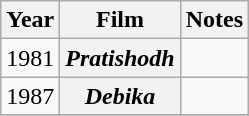<table class="wikitable sortable">
<tr>
<th>Year</th>
<th>Film</th>
<th>Notes</th>
</tr>
<tr>
<td>1981</td>
<th><em>Pratishodh</em></th>
<td></td>
</tr>
<tr>
<td>1987</td>
<th><em>Debika</em></th>
<td></td>
</tr>
<tr>
</tr>
</table>
